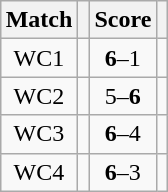<table class="wikitable" style="font-size: 100%; margin: 1em auto 1em auto;">
<tr>
<th>Match</th>
<th></th>
<th>Score</th>
<th></th>
</tr>
<tr>
<td align="center">WC1</td>
<td><strong></strong></td>
<td align="center"><strong>6</strong>–1</td>
<td></td>
</tr>
<tr>
<td align="center">WC2</td>
<td></td>
<td align="center">5–<strong>6</strong></td>
<td><strong></strong></td>
</tr>
<tr>
<td align="center">WC3</td>
<td><strong></strong></td>
<td align="center"><strong>6</strong>–4</td>
<td></td>
</tr>
<tr>
<td align="center">WC4</td>
<td><strong></strong></td>
<td align="center"><strong>6</strong>–3</td>
<td></td>
</tr>
</table>
